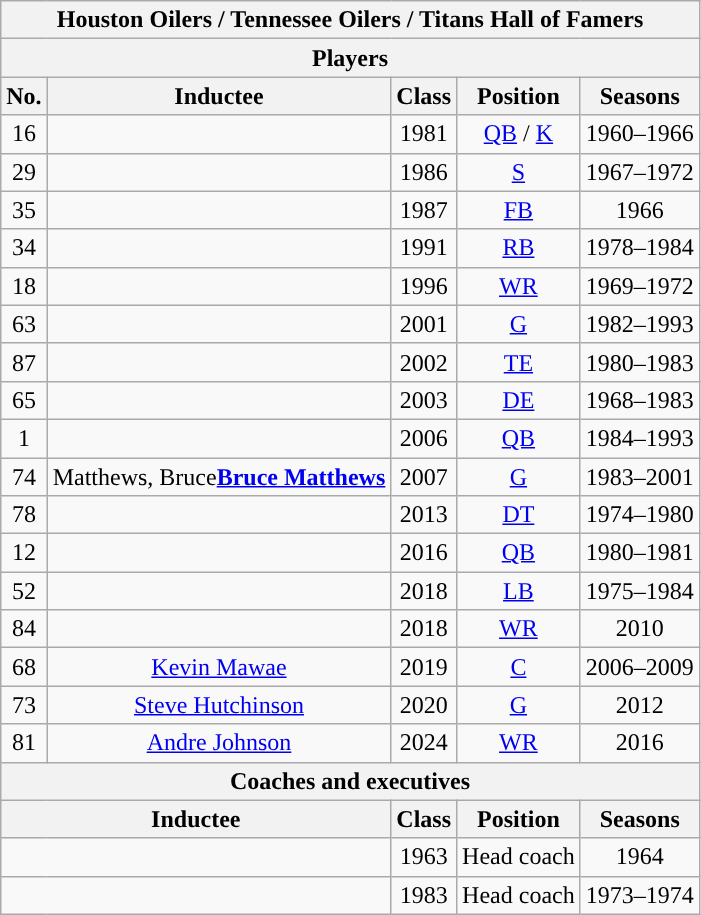<table class="wikitable"  style="text-align:center">
<tr>
<th colspan="5">Houston Oilers / Tennessee Oilers / Titans Hall of Famers</th>
</tr>
<tr>
<th colspan="5">Players</th>
</tr>
<tr>
<th scope="col">No.</th>
<th scope="col">Inductee</th>
<th scope="col">Class</th>
<th scope="col">Position</th>
<th scope="col">Seasons</th>
</tr>
<tr>
<td>16</td>
<td><strong></strong></td>
<td>1981</td>
<td><a href='#'>QB</a> / <a href='#'>K</a></td>
<td>1960–1966</td>
</tr>
<tr>
<td>29</td>
<td></td>
<td>1986</td>
<td><a href='#'>S</a></td>
<td>1967–1972</td>
</tr>
<tr>
<td>35</td>
<td></td>
<td>1987</td>
<td><a href='#'>FB</a></td>
<td>1966</td>
</tr>
<tr>
<td>34</td>
<td><strong></strong></td>
<td>1991</td>
<td><a href='#'>RB</a></td>
<td>1978–1984</td>
</tr>
<tr>
<td>18</td>
<td></td>
<td>1996</td>
<td><a href='#'>WR</a></td>
<td>1969–1972</td>
</tr>
<tr>
<td>63</td>
<td><strong></strong></td>
<td>2001</td>
<td><a href='#'>G</a></td>
<td>1982–1993</td>
</tr>
<tr>
<td>87</td>
<td></td>
<td>2002</td>
<td><a href='#'>TE</a></td>
<td>1980–1983</td>
</tr>
<tr>
<td>65</td>
<td><strong></strong></td>
<td>2003</td>
<td><a href='#'>DE</a></td>
<td>1968–1983</td>
</tr>
<tr>
<td>1</td>
<td><strong></strong></td>
<td>2006</td>
<td><a href='#'>QB</a></td>
<td>1984–1993</td>
</tr>
<tr>
<td>74</td>
<td><span>Matthews, Bruce</span><strong><a href='#'>Bruce Matthews</a></strong></td>
<td>2007</td>
<td><a href='#'>G</a></td>
<td>1983–2001</td>
</tr>
<tr>
<td>78</td>
<td><strong></strong></td>
<td>2013</td>
<td><a href='#'>DT</a></td>
<td>1974–1980</td>
</tr>
<tr>
<td>12</td>
<td></td>
<td>2016</td>
<td><a href='#'>QB</a></td>
<td>1980–1981</td>
</tr>
<tr>
<td>52</td>
<td><strong></strong></td>
<td>2018</td>
<td><a href='#'>LB</a></td>
<td>1975–1984</td>
</tr>
<tr>
<td>84</td>
<td></td>
<td>2018</td>
<td><a href='#'>WR</a></td>
<td>2010</td>
</tr>
<tr>
<td>68</td>
<td><a href='#'>Kevin Mawae</a></td>
<td>2019</td>
<td><a href='#'>C</a></td>
<td>2006–2009</td>
</tr>
<tr>
<td>73</td>
<td><a href='#'>Steve Hutchinson</a></td>
<td>2020</td>
<td><a href='#'>G</a></td>
<td>2012</td>
</tr>
<tr>
<td>81</td>
<td><a href='#'>Andre Johnson</a></td>
<td>2024</td>
<td><a href='#'>WR</a></td>
<td>2016</td>
</tr>
<tr>
<th colspan="5">Coaches and executives</th>
</tr>
<tr>
<th scope="col" colspan=2>Inductee</th>
<th scope="col">Class</th>
<th scope="col">Position</th>
<th scope="col">Seasons</th>
</tr>
<tr>
<td colspan=2></td>
<td>1963</td>
<td>Head coach</td>
<td>1964</td>
</tr>
<tr>
<td colspan=2></td>
<td>1983</td>
<td>Head coach</td>
<td>1973–1974</td>
</tr>
</table>
